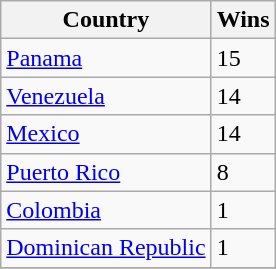<table class="wikitable">
<tr>
<th>Country</th>
<th>Wins</th>
</tr>
<tr>
<td> <a href='#'>Panama</a></td>
<td>15</td>
</tr>
<tr>
<td> <a href='#'>Venezuela</a></td>
<td>14</td>
</tr>
<tr>
<td> <a href='#'>Mexico</a></td>
<td>14</td>
</tr>
<tr>
<td> <a href='#'>Puerto Rico</a></td>
<td>8</td>
</tr>
<tr>
<td> <a href='#'>Colombia</a></td>
<td>1</td>
</tr>
<tr>
<td> <a href='#'>Dominican Republic</a></td>
<td>1</td>
</tr>
<tr>
</tr>
</table>
